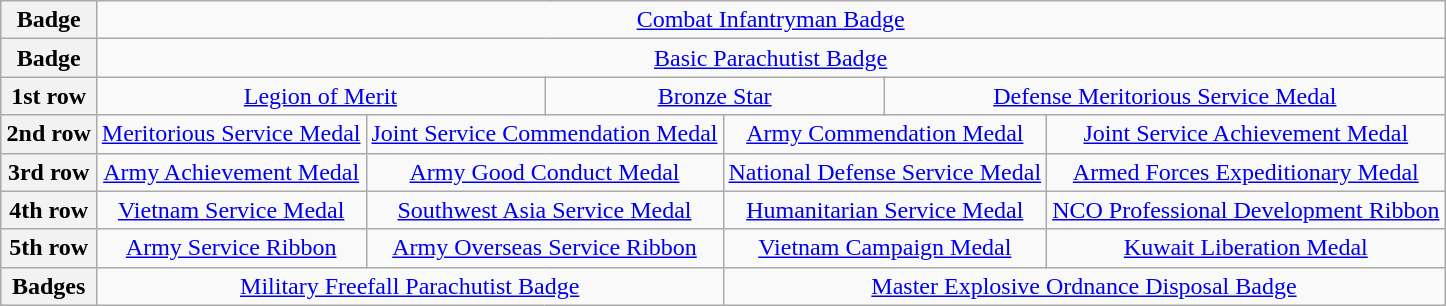<table class="wikitable" style="margin:1em auto; text-align:center;">
<tr>
<th>Badge</th>
<td colspan="12"><a href='#'>Combat Infantryman Badge</a></td>
</tr>
<tr>
<th>Badge</th>
<td colspan="12"><a href='#'>Basic Parachutist Badge</a> <br></td>
</tr>
<tr>
<th>1st row</th>
<td colspan="4"><a href='#'>Legion of Merit</a></td>
<td colspan="4"><a href='#'>Bronze Star</a></td>
<td colspan="4"><a href='#'>Defense Meritorious Service Medal</a> <br></td>
</tr>
<tr>
<th>2nd row</th>
<td colspan="3"><a href='#'>Meritorious Service Medal</a></td>
<td colspan="3"><a href='#'>Joint Service Commendation Medal</a></td>
<td colspan="3"><a href='#'>Army Commendation Medal</a></td>
<td colspan="3"><a href='#'>Joint Service Achievement Medal</a> <br></td>
</tr>
<tr>
<th>3rd row</th>
<td colspan="3"><a href='#'>Army Achievement Medal</a></td>
<td colspan="3"><a href='#'>Army Good Conduct Medal</a> <br></td>
<td colspan="3"><a href='#'>National Defense Service Medal</a> <br></td>
<td colspan="3"><a href='#'>Armed Forces Expeditionary Medal</a> <br></td>
</tr>
<tr>
<th>4th row</th>
<td colspan="3"><a href='#'>Vietnam Service Medal</a> <br></td>
<td colspan="3"><a href='#'>Southwest Asia Service Medal</a> <br></td>
<td colspan="3"><a href='#'>Humanitarian Service Medal</a> <br></td>
<td colspan="3"><a href='#'>NCO Professional Development Ribbon</a> <br></td>
</tr>
<tr>
<th>5th row</th>
<td colspan="3"><a href='#'>Army Service Ribbon</a></td>
<td colspan="3"><a href='#'>Army Overseas Service Ribbon</a></td>
<td colspan="3"><a href='#'>Vietnam Campaign Medal</a> <br></td>
<td colspan="3"><a href='#'>Kuwait Liberation Medal</a> <br></td>
</tr>
<tr>
<th>Badges</th>
<td colspan="6"><a href='#'>Military Freefall Parachutist Badge</a></td>
<td colspan="6"><a href='#'>Master Explosive Ordnance Disposal Badge</a></td>
</tr>
</table>
